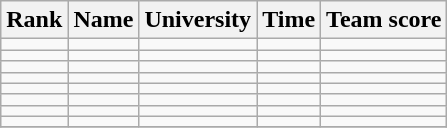<table class="wikitable sortable" style="text-align:center">
<tr>
<th>Rank</th>
<th>Name</th>
<th>University</th>
<th>Time</th>
<th>Team score</th>
</tr>
<tr>
<td></td>
<td align=left></td>
<td align="left"></td>
<td></td>
<td></td>
</tr>
<tr>
<td></td>
<td align=left></td>
<td align="left"></td>
<td></td>
<td></td>
</tr>
<tr>
<td></td>
<td align=left></td>
<td align="left"></td>
<td></td>
<td></td>
</tr>
<tr>
<td></td>
<td align=left></td>
<td align="left"></td>
<td></td>
<td></td>
</tr>
<tr>
<td></td>
<td align=left></td>
<td align="left"></td>
<td></td>
<td></td>
</tr>
<tr>
<td></td>
<td align=left></td>
<td align="left"></td>
<td></td>
<td></td>
</tr>
<tr>
<td></td>
<td align=left></td>
<td align="left"></td>
<td></td>
<td></td>
</tr>
<tr>
<td></td>
<td align="left"></td>
<td align="left"></td>
<td></td>
<td></td>
</tr>
<tr>
</tr>
</table>
